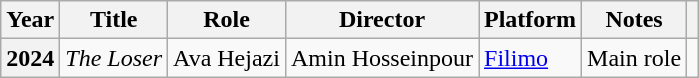<table class="wikitable plainrowheaders sortable"  style=font-size:100%>
<tr>
<th scope="col">Year</th>
<th scope="col">Title</th>
<th scope="col">Role</th>
<th scope="col">Director</th>
<th scope="col">Platform</th>
<th scope="col">Notes</th>
<th scope="col" class="unsortable"></th>
</tr>
<tr>
<th scope="row">2024</th>
<td><em>The Loser</em></td>
<td>Ava Hejazi</td>
<td>Amin Hosseinpour</td>
<td><a href='#'>Filimo</a></td>
<td>Main role</td>
<td></td>
</tr>
</table>
